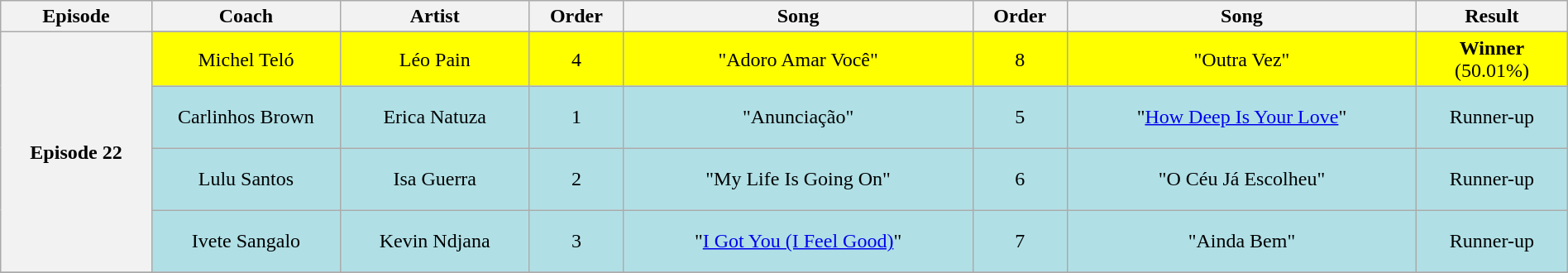<table class="wikitable" style="text-align:center; width:100%;">
<tr>
<th scope="col" width="08.0%">Episode</th>
<th scope="col" width="10.0%">Coach</th>
<th scope="col" width="10.0%">Artist</th>
<th scope="col" width="05.0%">Order</th>
<th scope="col" width="18.5%">Song</th>
<th scope="col" width="05.0%">Order</th>
<th scope="col" width="18.5%">Song</th>
<th scope="col" width="08.0%">Result</th>
</tr>
<tr>
<th scope="col" rowspan=5>Episode 22<br></th>
</tr>
<tr bgcolor=FFFF00>
<td>Michel Teló</td>
<td>Léo Pain</td>
<td>4</td>
<td>"Adoro Amar Você"</td>
<td>8</td>
<td>"Outra Vez"</td>
<td><strong>Winner</strong><br>(50.01%)</td>
</tr>
<tr style="height:50px" bgcolor=B0E0E6>
<td>Carlinhos Brown</td>
<td>Erica Natuza</td>
<td>1</td>
<td>"Anunciação"</td>
<td>5</td>
<td>"<a href='#'>How Deep Is Your Love</a>"</td>
<td>Runner-up</td>
</tr>
<tr style="height:50px" bgcolor=B0E0E6>
<td>Lulu Santos</td>
<td>Isa Guerra</td>
<td>2</td>
<td>"My Life Is Going On"</td>
<td>6</td>
<td>"O Céu Já Escolheu"</td>
<td>Runner-up</td>
</tr>
<tr style="height:50px" bgcolor=B0E0E6>
<td>Ivete Sangalo</td>
<td>Kevin Ndjana</td>
<td>3</td>
<td>"<a href='#'>I Got You (I Feel Good)</a>"</td>
<td>7</td>
<td>"Ainda Bem"</td>
<td>Runner-up</td>
</tr>
<tr>
</tr>
</table>
